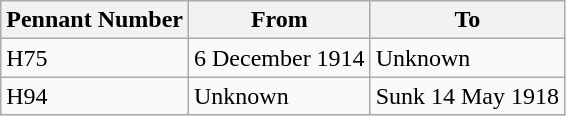<table class="wikitable" style="text-align:left">
<tr>
<th>Pennant Number</th>
<th>From</th>
<th>To</th>
</tr>
<tr>
<td>H75</td>
<td>6 December 1914</td>
<td>Unknown</td>
</tr>
<tr>
<td>H94</td>
<td>Unknown</td>
<td>Sunk 14 May 1918</td>
</tr>
</table>
